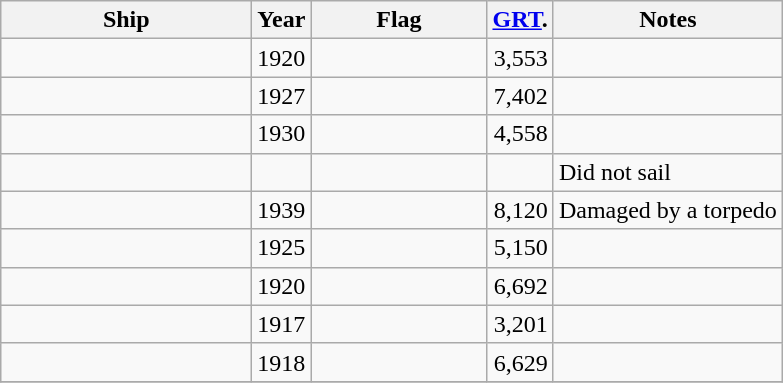<table class="wikitable sortable">
<tr>
<th scope="col" width="160px">Ship</th>
<th scope="col" width="20px">Year</th>
<th scope="col" width="110px">Flag</th>
<th scope="col" width="30px"><a href='#'>GRT</a>.</th>
<th>Notes</th>
</tr>
<tr>
<td align="left"></td>
<td align="left">1920</td>
<td align="left"></td>
<td align="right">3,553</td>
<td align="left"></td>
</tr>
<tr>
<td align="left"></td>
<td align="left">1927</td>
<td align="left"></td>
<td align="right">7,402</td>
<td align="left"></td>
</tr>
<tr>
<td align="left"></td>
<td align="left">1930</td>
<td align="left"></td>
<td align="right">4,558</td>
<td align="left"></td>
</tr>
<tr>
<td align="left"></td>
<td align="left"></td>
<td align="left"></td>
<td align="right"></td>
<td align="left">Did not sail</td>
</tr>
<tr>
<td align="left"></td>
<td align="left">1939</td>
<td align="left"></td>
<td align="right">8,120</td>
<td align="left">Damaged by a torpedo</td>
</tr>
<tr>
<td align="left"></td>
<td align="left">1925</td>
<td align="left"></td>
<td align="right">5,150</td>
<td align="left"></td>
</tr>
<tr>
<td align="left"></td>
<td align="left">1920</td>
<td align="left"></td>
<td align="right">6,692</td>
<td align="left"></td>
</tr>
<tr>
<td align="left"></td>
<td align="left">1917</td>
<td align="left"></td>
<td align="right">3,201</td>
<td align="left"></td>
</tr>
<tr>
<td align="left"></td>
<td align="left">1918</td>
<td align="left"></td>
<td align="right">6,629</td>
<td align="left"></td>
</tr>
<tr>
</tr>
</table>
